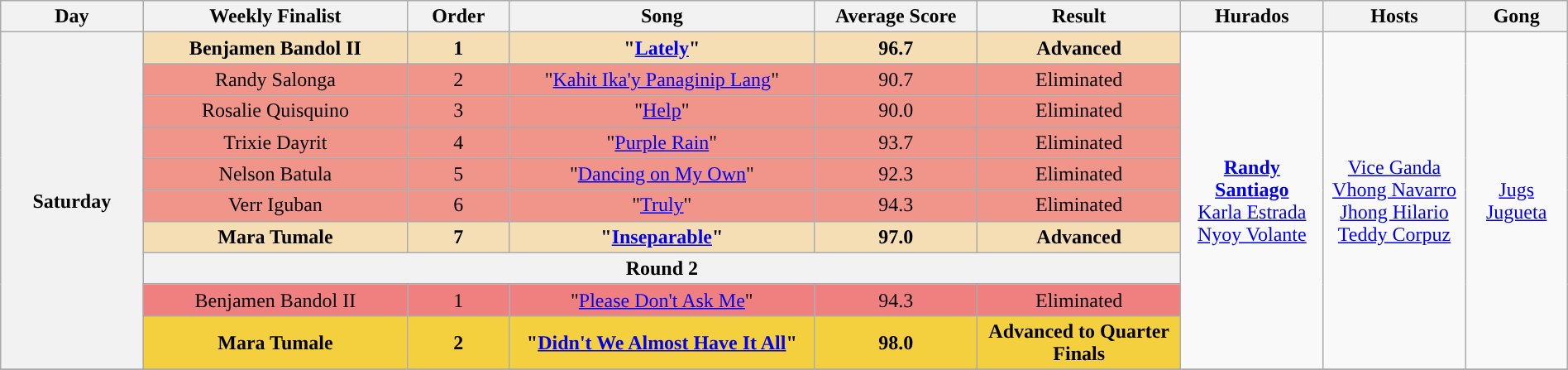<table class="wikitable mw-collapsible mw-collapsed" style="text-align:center; width:100%">
<tr>
<th width="07%">Day</th>
<th width="13%">Weekly Finalist</th>
<th width="05%">Order</th>
<th width="15%">Song</th>
<th width="08%">Average Score</th>
<th width="10%">Result</th>
<th width="07%">Hurados</th>
<th width="07%">Hosts</th>
<th width="05%">Gong</th>
</tr>
<tr>
<th rowspan="10">Saturday<br><small></small></th>
<td style="background-color:#F5DEB3;"><strong>Benjamen Bandol II</strong></td>
<td style="background-color:#F5DEB3;"><strong>1</strong></td>
<td style="background-color:#F5DEB3;"><strong>"<a href='#'>Lately</a>"</strong></td>
<td style="background-color:#F5DEB3;"><strong>96.7</strong></td>
<td style="background-color:#F5DEB3;"><strong>Advanced</strong></td>
<td rowspan="10"><strong><a href='#'>Randy Santiago</a></strong> <br> <a href='#'>Karla Estrada</a> <br> <a href='#'>Nyoy Volante</a></td>
<td rowspan="10"><a href='#'>Vice Ganda</a> <br> <a href='#'>Vhong Navarro</a> <br> <a href='#'>Jhong Hilario</a> <br> <a href='#'>Teddy Corpuz</a></td>
<td rowspan="10"><a href='#'>Jugs Jugueta</a></td>
</tr>
<tr>
<td style="background-color:#F1948A;">Randy Salonga</td>
<td style="background-color:#F1948A;">2</td>
<td style="background-color:#F1948A;">"<a href='#'>Kahit Ika'y Panaginip Lang</a>"</td>
<td style="background-color:#F1948A;">90.7</td>
<td style="background-color:#F1948A;">Eliminated</td>
</tr>
<tr>
<td style="background-color:#F1948A;">Rosalie Quisquino</td>
<td style="background-color:#F1948A;">3</td>
<td style="background-color:#F1948A;">"<a href='#'>Help</a>"</td>
<td style="background-color:#F1948A;">90.0</td>
<td style="background-color:#F1948A;">Eliminated</td>
</tr>
<tr>
<td style="background-color:#F1948A;">Trixie Dayrit</td>
<td style="background-color:#F1948A;">4</td>
<td style="background-color:#F1948A;">"<a href='#'>Purple Rain</a>"</td>
<td style="background-color:#F1948A;">93.7</td>
<td style="background-color:#F1948A;">Eliminated</td>
</tr>
<tr>
<td style="background-color:#F1948A;">Nelson Batula</td>
<td style="background-color:#F1948A;">5</td>
<td style="background-color:#F1948A;">"<a href='#'>Dancing on My Own</a>"</td>
<td style="background-color:#F1948A;">92.3</td>
<td style="background-color:#F1948A;">Eliminated</td>
</tr>
<tr>
<td style="background-color:#F1948A;">Verr Iguban</td>
<td style="background-color:#F1948A;">6</td>
<td style="background-color:#F1948A;">"<a href='#'>Truly</a>"</td>
<td style="background-color:#F1948A;">94.3</td>
<td style="background-color:#F1948A;">Eliminated</td>
</tr>
<tr>
<td style="background-color:#F5DEB3;"><strong>Mara Tumale</strong></td>
<td style="background-color:#F5DEB3;"><strong>7</strong></td>
<td style="background-color:#F5DEB3;"><strong>"<a href='#'>Inseparable</a>"</strong></td>
<td style="background-color:#F5DEB3;"><strong>97.0</strong></td>
<td style="background-color:#F5DEB3;"><strong>Advanced</strong></td>
</tr>
<tr>
<th colspan="5">Round 2</th>
</tr>
<tr>
<td style="background-color:#F08080;">Benjamen Bandol II</td>
<td style="background-color:#F08080;">1</td>
<td style="background-color:#F08080;">"<a href='#'>Please Don't Ask Me</a>"</td>
<td style="background-color:#F08080;">94.3</td>
<td style="background-color:#F08080;">Eliminated</td>
</tr>
<tr>
<td style="background-color:#F4D03F;"><strong>Mara Tumale</strong></td>
<td style="background-color:#F4D03F;"><strong>2</strong></td>
<td style="background-color:#F4D03F;"><strong>"<a href='#'>Didn't We Almost Have It All</a>"</strong></td>
<td style="background-color:#F4D03F;"><strong>98.0</strong></td>
<td style="background-color:#F4D03F;"><strong>Advanced to Quarter Finals</strong></td>
</tr>
<tr>
</tr>
</table>
